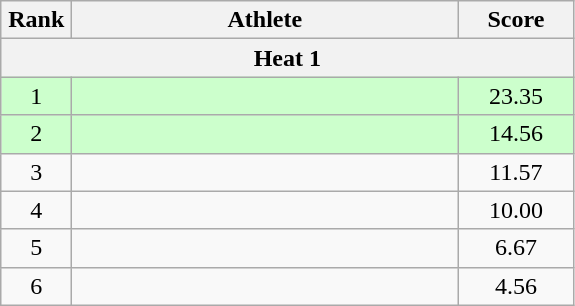<table class=wikitable style="text-align:center">
<tr>
<th width=40>Rank</th>
<th width=250>Athlete</th>
<th width=70>Score</th>
</tr>
<tr>
<th colspan=3>Heat 1</th>
</tr>
<tr bgcolor="ccffcc">
<td>1</td>
<td align=left></td>
<td>23.35</td>
</tr>
<tr bgcolor="ccffcc">
<td>2</td>
<td align=left></td>
<td>14.56</td>
</tr>
<tr>
<td>3</td>
<td align=left></td>
<td>11.57</td>
</tr>
<tr>
<td>4</td>
<td align=left></td>
<td>10.00</td>
</tr>
<tr>
<td>5</td>
<td align=left></td>
<td>6.67</td>
</tr>
<tr>
<td>6</td>
<td align=left></td>
<td>4.56</td>
</tr>
</table>
